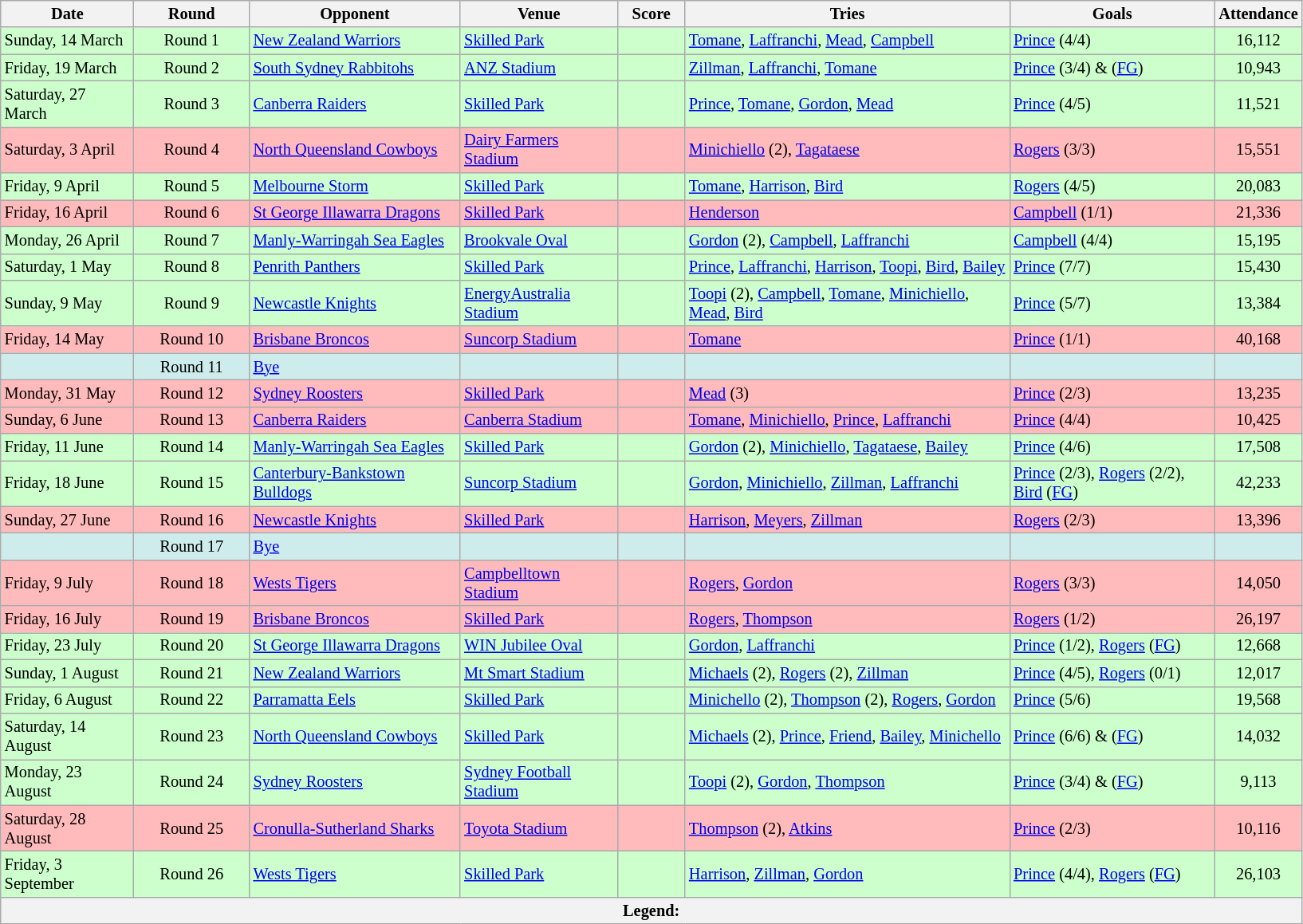<table class="wikitable" style="font-size:85%;">
<tr>
<th style="width:105px;">Date</th>
<th style="width:90px;">Round</th>
<th style="width:170px;">Opponent</th>
<th style="width:125px;">Venue</th>
<th style="width:50px;">Score</th>
<th style="width:265px;">Tries</th>
<th style="width:165px;">Goals</th>
<th style="width:60px;">Attendance</th>
</tr>
<tr style="background:#cfc;">
<td>Sunday, 14 March</td>
<td style="text-align:center;">Round 1</td>
<td> <a href='#'>New Zealand Warriors</a></td>
<td><a href='#'>Skilled Park</a></td>
<td style="text-align:center;"></td>
<td><a href='#'>Tomane</a>, <a href='#'>Laffranchi</a>, <a href='#'>Mead</a>, <a href='#'>Campbell</a></td>
<td><a href='#'>Prince</a> (4/4)</td>
<td style="text-align:center;">16,112</td>
</tr>
<tr style="background:#cfc;">
<td>Friday, 19 March</td>
<td style="text-align:center;">Round 2</td>
<td> <a href='#'>South Sydney Rabbitohs</a></td>
<td><a href='#'>ANZ Stadium</a></td>
<td style="text-align:center;"></td>
<td><a href='#'>Zillman</a>, <a href='#'>Laffranchi</a>, <a href='#'>Tomane</a></td>
<td><a href='#'>Prince</a> (3/4) & (<a href='#'>FG</a>)</td>
<td style="text-align:center;">10,943</td>
</tr>
<tr style="background:#cfc;">
<td>Saturday, 27 March</td>
<td style="text-align:center;">Round 3</td>
<td> <a href='#'>Canberra Raiders</a></td>
<td><a href='#'>Skilled Park</a></td>
<td style="text-align:center;"></td>
<td><a href='#'>Prince</a>, <a href='#'>Tomane</a>, <a href='#'>Gordon</a>, <a href='#'>Mead</a></td>
<td><a href='#'>Prince</a> (4/5)</td>
<td style="text-align:center;">11,521</td>
</tr>
<tr style="background:#fbb;">
<td>Saturday, 3 April</td>
<td style="text-align:center;">Round 4</td>
<td> <a href='#'>North Queensland Cowboys</a></td>
<td><a href='#'>Dairy Farmers Stadium</a></td>
<td style="text-align:center;"></td>
<td><a href='#'>Minichiello</a> (2), <a href='#'>Tagataese</a></td>
<td><a href='#'>Rogers</a> (3/3)</td>
<td style="text-align:center;">15,551</td>
</tr>
<tr style="background:#cfc;">
<td>Friday, 9 April</td>
<td style="text-align:center;">Round 5</td>
<td> <a href='#'>Melbourne Storm</a></td>
<td><a href='#'>Skilled Park</a></td>
<td style="text-align:center;"></td>
<td><a href='#'>Tomane</a>, <a href='#'>Harrison</a>, <a href='#'>Bird</a></td>
<td><a href='#'>Rogers</a> (4/5)</td>
<td style="text-align:center;">20,083</td>
</tr>
<tr style="background:#fbb;">
<td>Friday, 16 April</td>
<td style="text-align:center;">Round 6</td>
<td> <a href='#'>St George Illawarra Dragons</a></td>
<td><a href='#'>Skilled Park</a></td>
<td style="text-align:center;"></td>
<td><a href='#'>Henderson</a></td>
<td><a href='#'>Campbell</a> (1/1)</td>
<td style="text-align:center;">21,336</td>
</tr>
<tr style="background:#cfc;">
<td>Monday, 26 April</td>
<td style="text-align:center;">Round 7</td>
<td> <a href='#'>Manly-Warringah Sea Eagles</a></td>
<td><a href='#'>Brookvale Oval</a></td>
<td style="text-align:center;"></td>
<td><a href='#'>Gordon</a> (2), <a href='#'>Campbell</a>, <a href='#'>Laffranchi</a></td>
<td><a href='#'>Campbell</a> (4/4)</td>
<td style="text-align:center;">15,195</td>
</tr>
<tr style="background:#cfc;">
<td>Saturday, 1 May</td>
<td style="text-align:center;">Round 8</td>
<td> <a href='#'>Penrith Panthers</a></td>
<td><a href='#'>Skilled Park</a></td>
<td style="text-align:center;"></td>
<td><a href='#'>Prince</a>, <a href='#'>Laffranchi</a>, <a href='#'>Harrison</a>, <a href='#'>Toopi</a>, <a href='#'>Bird</a>, <a href='#'>Bailey</a></td>
<td><a href='#'>Prince</a> (7/7)</td>
<td style="text-align:center;">15,430</td>
</tr>
<tr style="background:#cfc;">
<td>Sunday, 9 May</td>
<td style="text-align:center;">Round 9</td>
<td> <a href='#'>Newcastle Knights</a></td>
<td><a href='#'>EnergyAustralia Stadium</a></td>
<td style="text-align:center;"></td>
<td><a href='#'>Toopi</a> (2), <a href='#'>Campbell</a>, <a href='#'>Tomane</a>, <a href='#'>Minichiello</a>, <a href='#'>Mead</a>, <a href='#'>Bird</a></td>
<td><a href='#'>Prince</a> (5/7)</td>
<td style="text-align:center;">13,384</td>
</tr>
<tr style="background:#fbb;">
<td>Friday, 14 May</td>
<td style="text-align:center;">Round 10</td>
<td> <a href='#'>Brisbane Broncos</a></td>
<td><a href='#'>Suncorp Stadium</a></td>
<td style="text-align:center;"></td>
<td><a href='#'>Tomane</a></td>
<td><a href='#'>Prince</a> (1/1)</td>
<td style="text-align:center;">40,168</td>
</tr>
<tr style="background:#cfecec;">
<td></td>
<td style="text-align:center;">Round 11</td>
<td><a href='#'>Bye</a></td>
<td></td>
<td></td>
<td></td>
<td></td>
<td></td>
</tr>
<tr style="background:#fbb;">
<td>Monday, 31 May</td>
<td style="text-align:center;">Round 12</td>
<td> <a href='#'>Sydney Roosters</a></td>
<td><a href='#'>Skilled Park</a></td>
<td style="text-align:center;"></td>
<td><a href='#'>Mead</a> (3)</td>
<td><a href='#'>Prince</a> (2/3)</td>
<td style="text-align:center;">13,235</td>
</tr>
<tr style="background:#fbb;">
<td>Sunday, 6 June</td>
<td style="text-align:center;">Round 13</td>
<td> <a href='#'>Canberra Raiders</a></td>
<td><a href='#'>Canberra Stadium</a></td>
<td style="text-align:center;"></td>
<td><a href='#'>Tomane</a>, <a href='#'>Minichiello</a>, <a href='#'>Prince</a>, <a href='#'>Laffranchi</a></td>
<td><a href='#'>Prince</a> (4/4)</td>
<td style="text-align:center;">10,425</td>
</tr>
<tr style="background:#cfc;">
<td>Friday, 11 June</td>
<td style="text-align:center;">Round 14</td>
<td> <a href='#'>Manly-Warringah Sea Eagles</a></td>
<td><a href='#'>Skilled Park</a></td>
<td style="text-align:center;"></td>
<td><a href='#'>Gordon</a> (2), <a href='#'>Minichiello</a>, <a href='#'>Tagataese</a>, <a href='#'>Bailey</a></td>
<td><a href='#'>Prince</a> (4/6)</td>
<td style="text-align:center;">17,508</td>
</tr>
<tr style="background:#cfc;">
<td>Friday, 18 June</td>
<td style="text-align:center;">Round 15</td>
<td> <a href='#'>Canterbury-Bankstown Bulldogs</a></td>
<td><a href='#'>Suncorp Stadium</a></td>
<td style="text-align:center;"></td>
<td><a href='#'>Gordon</a>, <a href='#'>Minichiello</a>, <a href='#'>Zillman</a>, <a href='#'>Laffranchi</a></td>
<td><a href='#'>Prince</a> (2/3), <a href='#'>Rogers</a> (2/2), <a href='#'>Bird</a> (<a href='#'>FG</a>)</td>
<td style="text-align:center;">42,233</td>
</tr>
<tr style="background:#fbb;">
<td>Sunday, 27 June</td>
<td style="text-align:center;">Round 16</td>
<td> <a href='#'>Newcastle Knights</a></td>
<td><a href='#'>Skilled Park</a></td>
<td style="text-align:center;"></td>
<td><a href='#'>Harrison</a>, <a href='#'>Meyers</a>, <a href='#'>Zillman</a></td>
<td><a href='#'>Rogers</a> (2/3)</td>
<td style="text-align:center;">13,396</td>
</tr>
<tr style="background:#cfecec;">
<td></td>
<td style="text-align:center;">Round 17</td>
<td><a href='#'>Bye</a></td>
<td></td>
<td></td>
<td></td>
<td></td>
<td></td>
</tr>
<tr style="background:#fbb;">
<td>Friday, 9 July</td>
<td style="text-align:center;">Round 18</td>
<td> <a href='#'>Wests Tigers</a></td>
<td><a href='#'>Campbelltown Stadium</a></td>
<td style="text-align:center;"></td>
<td><a href='#'>Rogers</a>, <a href='#'>Gordon</a></td>
<td><a href='#'>Rogers</a> (3/3)</td>
<td style="text-align:center;">14,050</td>
</tr>
<tr style="background:#fbb;">
<td>Friday, 16 July</td>
<td style="text-align:center;">Round 19</td>
<td> <a href='#'>Brisbane Broncos</a></td>
<td><a href='#'>Skilled Park</a></td>
<td style="text-align:center;"></td>
<td><a href='#'>Rogers</a>, <a href='#'>Thompson</a></td>
<td><a href='#'>Rogers</a> (1/2)</td>
<td style="text-align:center;">26,197</td>
</tr>
<tr style="background:#cfc;">
<td>Friday, 23 July</td>
<td style="text-align:center;">Round 20</td>
<td> <a href='#'>St George Illawarra Dragons</a></td>
<td><a href='#'>WIN Jubilee Oval</a></td>
<td style="text-align:center;"></td>
<td><a href='#'>Gordon</a>, <a href='#'>Laffranchi</a></td>
<td><a href='#'>Prince</a> (1/2), <a href='#'>Rogers</a> (<a href='#'>FG</a>)</td>
<td style="text-align:center;">12,668</td>
</tr>
<tr style="background:#cfc;">
<td>Sunday, 1 August</td>
<td style="text-align:center;">Round 21</td>
<td> <a href='#'>New Zealand Warriors</a></td>
<td><a href='#'>Mt Smart Stadium</a></td>
<td style="text-align:center;"></td>
<td><a href='#'>Michaels</a> (2), <a href='#'>Rogers</a> (2), <a href='#'>Zillman</a></td>
<td><a href='#'>Prince</a> (4/5), <a href='#'>Rogers</a> (0/1)</td>
<td style="text-align:center;">12,017</td>
</tr>
<tr style="background:#cfc;">
<td>Friday, 6 August</td>
<td style="text-align:center;">Round 22</td>
<td> <a href='#'>Parramatta Eels</a></td>
<td><a href='#'>Skilled Park</a></td>
<td style="text-align:center;"></td>
<td><a href='#'>Minichello</a> (2), <a href='#'>Thompson</a> (2), <a href='#'>Rogers</a>, <a href='#'>Gordon</a></td>
<td><a href='#'>Prince</a> (5/6)</td>
<td style="text-align:center;">19,568</td>
</tr>
<tr style="background:#cfc;">
<td>Saturday, 14 August</td>
<td style="text-align:center;">Round 23</td>
<td> <a href='#'>North Queensland Cowboys</a></td>
<td><a href='#'>Skilled Park</a></td>
<td style="text-align:center;"></td>
<td><a href='#'>Michaels</a> (2), <a href='#'>Prince</a>, <a href='#'>Friend</a>, <a href='#'>Bailey</a>, <a href='#'>Minichello</a></td>
<td><a href='#'>Prince</a> (6/6) & (<a href='#'>FG</a>)</td>
<td style="text-align:center;">14,032</td>
</tr>
<tr style="background:#cfc;">
<td>Monday, 23 August</td>
<td style="text-align:center;">Round 24</td>
<td> <a href='#'>Sydney Roosters</a></td>
<td><a href='#'>Sydney Football Stadium</a></td>
<td style="text-align:center;"></td>
<td><a href='#'>Toopi</a> (2), <a href='#'>Gordon</a>, <a href='#'>Thompson</a></td>
<td><a href='#'>Prince</a> (3/4) & (<a href='#'>FG</a>)</td>
<td style="text-align:center;">9,113</td>
</tr>
<tr style="background:#fbb;">
<td>Saturday, 28 August</td>
<td style="text-align:center;">Round 25</td>
<td> <a href='#'>Cronulla-Sutherland Sharks</a></td>
<td><a href='#'>Toyota Stadium</a></td>
<td style="text-align:center;"></td>
<td><a href='#'>Thompson</a> (2), <a href='#'>Atkins</a></td>
<td><a href='#'>Prince</a> (2/3)</td>
<td style="text-align:center;">10,116</td>
</tr>
<tr style="background:#cfc;">
<td>Friday, 3 September</td>
<td style="text-align:center;">Round 26</td>
<td> <a href='#'>Wests Tigers</a></td>
<td><a href='#'>Skilled Park</a></td>
<td style="text-align:center;"></td>
<td><a href='#'>Harrison</a>, <a href='#'>Zillman</a>, <a href='#'>Gordon</a></td>
<td><a href='#'>Prince</a> (4/4), <a href='#'>Rogers</a> (<a href='#'>FG</a>)</td>
<td style="text-align:center;">26,103</td>
</tr>
<tr>
<th colspan="11"><strong>Legend</strong>:    </th>
</tr>
</table>
